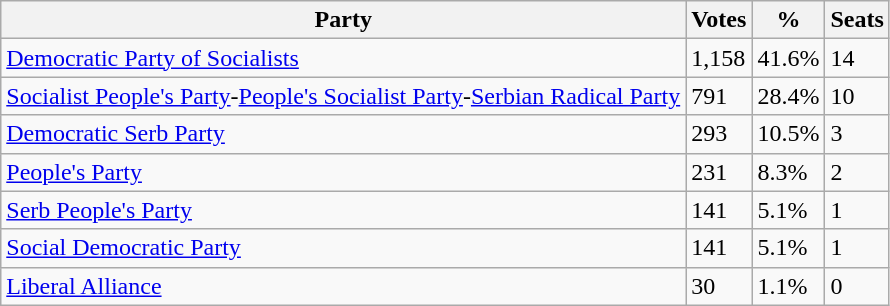<table class="wikitable">
<tr>
<th>Party</th>
<th>Votes</th>
<th>%</th>
<th>Seats</th>
</tr>
<tr>
<td><a href='#'>Democratic Party of Socialists</a></td>
<td>1,158</td>
<td>41.6%</td>
<td>14</td>
</tr>
<tr>
<td><a href='#'>Socialist People's Party</a>-<a href='#'>People's Socialist Party</a>-<a href='#'>Serbian Radical Party</a></td>
<td>791</td>
<td>28.4%</td>
<td>10</td>
</tr>
<tr>
<td><a href='#'>Democratic Serb Party</a></td>
<td>293</td>
<td>10.5%</td>
<td>3</td>
</tr>
<tr>
<td><a href='#'>People's Party</a></td>
<td>231</td>
<td>8.3%</td>
<td>2</td>
</tr>
<tr>
<td><a href='#'>Serb People's Party</a></td>
<td>141</td>
<td>5.1%</td>
<td>1</td>
</tr>
<tr>
<td><a href='#'>Social Democratic Party</a></td>
<td>141</td>
<td>5.1%</td>
<td>1</td>
</tr>
<tr>
<td><a href='#'>Liberal Alliance</a></td>
<td>30</td>
<td>1.1%</td>
<td>0</td>
</tr>
</table>
